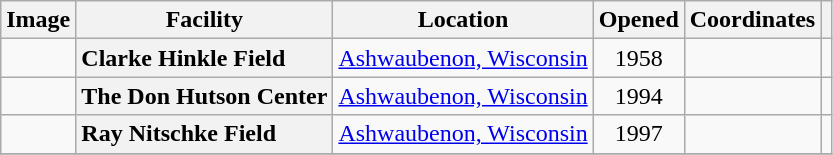<table class="wikitable sortable">
<tr>
<th scope="col" class="unsortable">Image</th>
<th scope="col">Facility</th>
<th scope="col">Location</th>
<th scope="col">Opened</th>
<th scope="col" class=unsortable>Coordinates</th>
<th scope="col" class=unsortable></th>
</tr>
<tr>
<td></td>
<th scope="row" style="text-align: left;">Clarke Hinkle Field</th>
<td><a href='#'>Ashwaubenon, Wisconsin</a></td>
<td style="text-align: center;">1958</td>
<td></td>
<td style="text-align: center;"></td>
</tr>
<tr>
<td></td>
<th scope="row" style="text-align: left;">The Don Hutson Center</th>
<td><a href='#'>Ashwaubenon, Wisconsin</a></td>
<td style="text-align: center;">1994</td>
<td></td>
<td style="text-align: center;"></td>
</tr>
<tr>
<td></td>
<th scope="row" style="text-align: left;">Ray Nitschke Field</th>
<td><a href='#'>Ashwaubenon, Wisconsin</a></td>
<td style="text-align: center;">1997</td>
<td></td>
<td style="text-align: center;"></td>
</tr>
<tr>
</tr>
</table>
